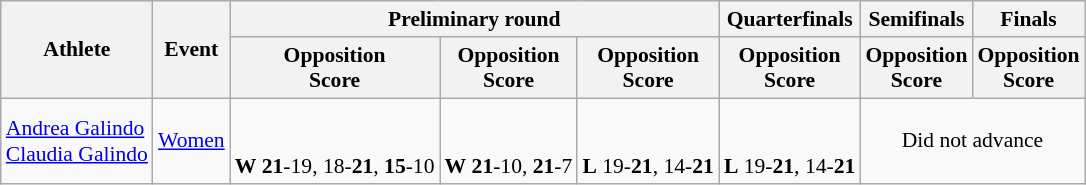<table class="wikitable" border="1" style="font-size:90%">
<tr>
<th rowspan=2>Athlete</th>
<th rowspan=2>Event</th>
<th colspan=3>Preliminary round</th>
<th>Quarterfinals</th>
<th>Semifinals</th>
<th>Finals</th>
</tr>
<tr>
<th>Opposition<br>Score</th>
<th>Opposition<br>Score</th>
<th>Opposition<br>Score</th>
<th>Opposition<br>Score</th>
<th>Opposition<br>Score</th>
<th>Opposition<br>Score</th>
</tr>
<tr>
<td><a href='#'>Andrea Galindo</a><br><a href='#'>Claudia Galindo</a></td>
<td><a href='#'>Women</a></td>
<td align="center"><br><br><strong>W</strong> <strong>21</strong>-19, 18-<strong>21</strong>, <strong>15</strong>-10</td>
<td align="center"><br><br><strong>W</strong> <strong>21</strong>-10, <strong>21</strong>-7</td>
<td align="center"><br><br><strong>L</strong> 19-<strong>21</strong>, 14-<strong>21</strong></td>
<td align="center"><br><br><strong>L</strong> 19-<strong>21</strong>, 14-<strong>21</strong></td>
<td align="center" colspan="7">Did not advance</td>
</tr>
</table>
